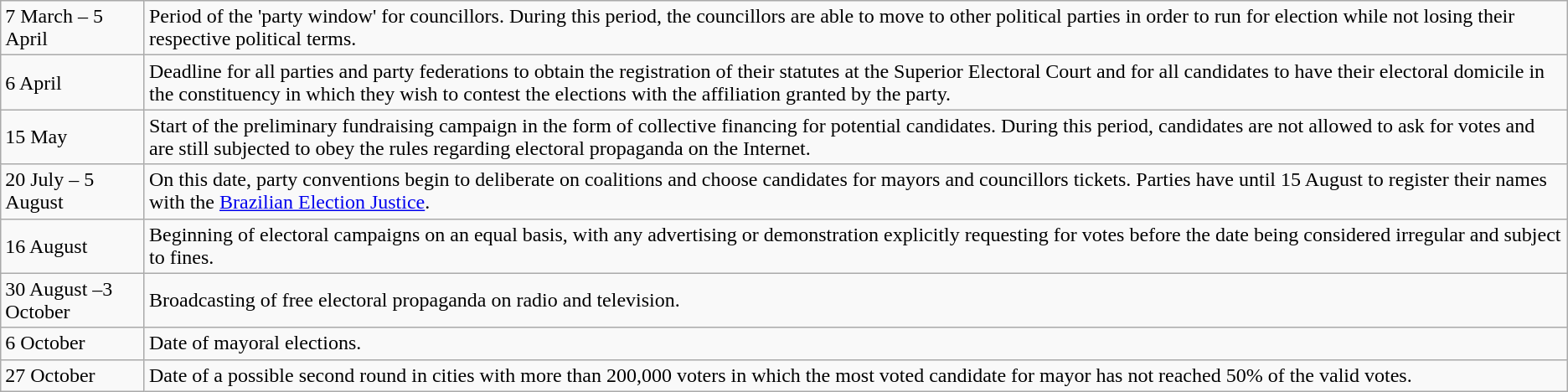<table class="wikitable">
<tr>
<td>7 March – 5 April</td>
<td>Period of the 'party window' for councillors. During this period, the councillors are able to move to other political parties in order to run for election while not losing their respective political terms.</td>
</tr>
<tr>
<td>6 April</td>
<td>Deadline for all parties and party federations to obtain the registration of their statutes at the Superior Electoral Court and for all candidates to have their electoral domicile in the constituency in which they wish to contest the elections with the affiliation granted by the party.</td>
</tr>
<tr>
<td>15 May</td>
<td>Start of the preliminary fundraising campaign in the form of collective financing for potential candidates. During this period, candidates are not allowed to ask for votes and are still subjected to obey the rules regarding electoral propaganda on the Internet.</td>
</tr>
<tr>
<td>20 July – 5 August</td>
<td>On this date, party conventions begin to deliberate on coalitions and choose candidates for mayors and councillors tickets. Parties have until 15 August to register their names with the <a href='#'>Brazilian Election Justice</a>.</td>
</tr>
<tr>
<td>16 August</td>
<td>Beginning of electoral campaigns on an equal basis, with any advertising or demonstration explicitly requesting for votes before the date being considered irregular and subject to fines.</td>
</tr>
<tr>
<td>30 August –3 October</td>
<td>Broadcasting of free electoral propaganda on radio and television.</td>
</tr>
<tr>
<td>6 October</td>
<td>Date of mayoral elections.</td>
</tr>
<tr>
<td>27 October</td>
<td>Date of a possible second round in cities with more than 200,000 voters in which the most voted candidate for mayor has not reached 50% of the valid votes.</td>
</tr>
</table>
